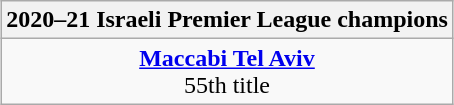<table class=wikitable style="text-align:center; margin:auto">
<tr>
<th>2020–21 Israeli Premier League champions</th>
</tr>
<tr>
<td><strong><a href='#'>Maccabi Tel Aviv</a></strong><br>55th title</td>
</tr>
</table>
